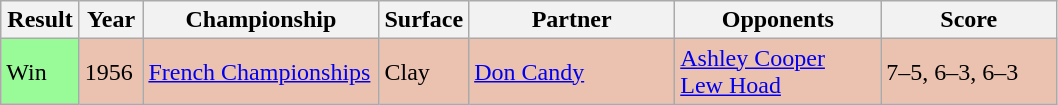<table class="sortable wikitable">
<tr>
<th style="width:45px">Result</th>
<th style="width:35px">Year</th>
<th style="width:150px">Championship</th>
<th style="width:50px">Surface</th>
<th style="width:130px">Partner</th>
<th style="width:130px">Opponents</th>
<th style="width:110px" class="unsortable">Score</th>
</tr>
<tr style="background:#ebc2af;">
<td style="background:#98fb98;">Win</td>
<td>1956</td>
<td><a href='#'>French Championships</a></td>
<td>Clay</td>
<td> <a href='#'>Don Candy</a></td>
<td> <a href='#'>Ashley Cooper</a> <br>  <a href='#'>Lew Hoad</a></td>
<td>7–5, 6–3, 6–3</td>
</tr>
</table>
